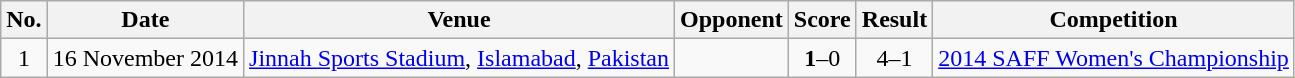<table class="wikitable plainrowheaders sortable">
<tr>
<th scope="col">No.</th>
<th scope="col">Date</th>
<th scope="col">Venue</th>
<th scope="col">Opponent</th>
<th scope="col">Score</th>
<th scope="col">Result</th>
<th scope="col">Competition</th>
</tr>
<tr>
<td align="center">1</td>
<td>16 November 2014</td>
<td><a href='#'>Jinnah Sports Stadium</a>, <a href='#'>Islamabad</a>, <a href='#'>Pakistan</a></td>
<td></td>
<td align="center"><strong>1</strong>–0</td>
<td align="center">4–1</td>
<td><a href='#'>2014 SAFF Women's Championship</a></td>
</tr>
</table>
